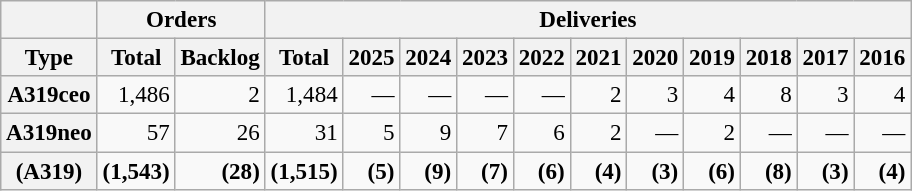<table class="wikitable" style="text-align:right; font-size:96%">
<tr>
<th></th>
<th colspan="2">Orders</th>
<th colspan="11">Deliveries</th>
</tr>
<tr>
<th>Type</th>
<th>Total</th>
<th>Backlog</th>
<th>Total</th>
<th>2025</th>
<th>2024</th>
<th>2023</th>
<th>2022</th>
<th>2021</th>
<th>2020</th>
<th>2019</th>
<th>2018</th>
<th>2017</th>
<th>2016</th>
</tr>
<tr>
<th>A319ceo</th>
<td>1,486</td>
<td>2</td>
<td>1,484</td>
<td>—</td>
<td>—</td>
<td>—</td>
<td>—</td>
<td>2</td>
<td>3</td>
<td>4</td>
<td>8</td>
<td>3</td>
<td>4</td>
</tr>
<tr>
<th>A319neo</th>
<td>57</td>
<td>26</td>
<td>31</td>
<td>5</td>
<td>9</td>
<td>7</td>
<td>6</td>
<td>2</td>
<td>—</td>
<td>2</td>
<td>—</td>
<td>—</td>
<td>—</td>
</tr>
<tr>
<th>(A319)</th>
<td><strong>(1,543)</strong></td>
<td><strong>(28)</strong></td>
<td><strong>(1,515)</strong></td>
<td><strong>(5)</strong></td>
<td><strong>(9)</strong></td>
<td><strong>(7)</strong></td>
<td><strong>(6)</strong></td>
<td><strong>(4)</strong></td>
<td><strong>(3)</strong></td>
<td><strong>(6)</strong></td>
<td><strong>(8)</strong></td>
<td><strong>(3)</strong></td>
<td><strong>(4)</strong></td>
</tr>
</table>
